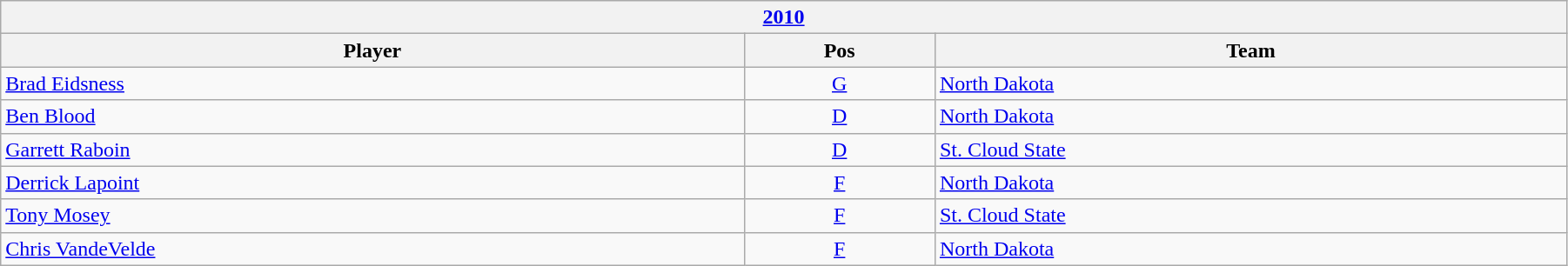<table class="wikitable" width=95%>
<tr>
<th colspan=3><a href='#'>2010</a></th>
</tr>
<tr>
<th>Player</th>
<th>Pos</th>
<th>Team</th>
</tr>
<tr>
<td><a href='#'>Brad Eidsness</a></td>
<td align=center><a href='#'>G</a></td>
<td><a href='#'>North Dakota</a></td>
</tr>
<tr>
<td><a href='#'>Ben Blood</a></td>
<td align=center><a href='#'>D</a></td>
<td><a href='#'>North Dakota</a></td>
</tr>
<tr>
<td><a href='#'>Garrett Raboin</a></td>
<td align=center><a href='#'>D</a></td>
<td><a href='#'>St. Cloud State</a></td>
</tr>
<tr>
<td><a href='#'>Derrick Lapoint</a></td>
<td align=center><a href='#'>F</a></td>
<td><a href='#'>North Dakota</a></td>
</tr>
<tr>
<td><a href='#'>Tony Mosey</a></td>
<td align=center><a href='#'>F</a></td>
<td><a href='#'>St. Cloud State</a></td>
</tr>
<tr>
<td><a href='#'>Chris VandeVelde</a></td>
<td align=center><a href='#'>F</a></td>
<td><a href='#'>North Dakota</a></td>
</tr>
</table>
